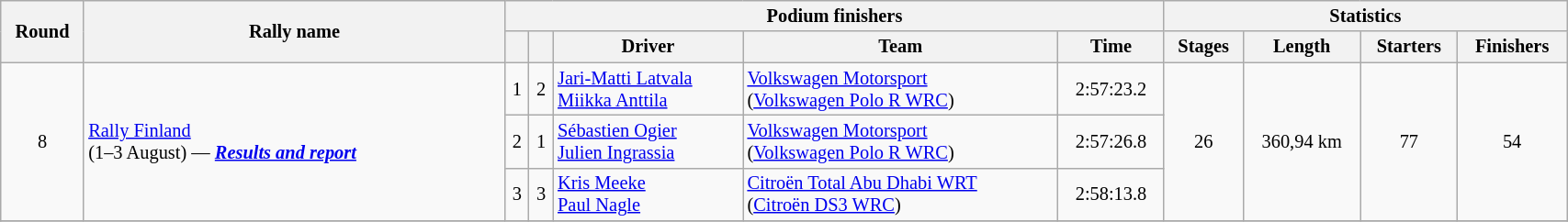<table class="wikitable" width=90% style="font-size:85%;">
<tr>
<th rowspan=2>Round</th>
<th style="width:22em" rowspan=2>Rally name</th>
<th colspan=5>Podium finishers</th>
<th colspan=4>Statistics</th>
</tr>
<tr>
<th></th>
<th></th>
<th>Driver</th>
<th>Team</th>
<th>Time</th>
<th>Stages</th>
<th>Length</th>
<th>Starters</th>
<th>Finishers</th>
</tr>
<tr>
<td rowspan=3 align=center>8</td>
<td rowspan=3 nowrap> <a href='#'>Rally Finland</a><br>(1–3 August) — <strong><em><a href='#'>Results and report</a></em></strong></td>
<td align=center>1</td>
<td align=center>2</td>
<td nowrap> <a href='#'>Jari-Matti Latvala</a><br> <a href='#'>Miikka Anttila</a></td>
<td nowrap> <a href='#'>Volkswagen Motorsport</a><br> (<a href='#'>Volkswagen Polo R WRC</a>)</td>
<td align=center>2:57:23.2</td>
<td rowspan=3 align=center>26</td>
<td rowspan=3 align=center>360,94 km</td>
<td rowspan=3 align=center>77</td>
<td rowspan=3 align=center>54</td>
</tr>
<tr>
<td align=center>2</td>
<td align=center>1</td>
<td nowrap> <a href='#'>Sébastien Ogier</a><br> <a href='#'>Julien Ingrassia</a></td>
<td nowrap> <a href='#'>Volkswagen Motorsport</a><br> (<a href='#'>Volkswagen Polo R WRC</a>)</td>
<td align=center>2:57:26.8</td>
</tr>
<tr>
<td align=center>3</td>
<td align=center>3</td>
<td nowrap> <a href='#'>Kris Meeke</a><br> <a href='#'>Paul Nagle</a></td>
<td nowrap> <a href='#'>Citroën Total Abu Dhabi WRT</a><br> (<a href='#'>Citroën DS3 WRC</a>)</td>
<td align=center>2:58:13.8</td>
</tr>
<tr>
</tr>
</table>
